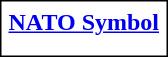<table style="border:1px solid black; background:white;float: right;text-align: center" cellpadding="3">
<tr>
<th><a href='#'>NATO Symbol</a></th>
</tr>
<tr>
<td></td>
</tr>
</table>
